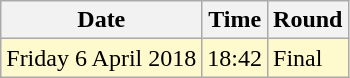<table class="wikitable">
<tr>
<th>Date</th>
<th>Time</th>
<th>Round</th>
</tr>
<tr>
<td style=background:lemonchiffon>Friday 6 April 2018</td>
<td style=background:lemonchiffon>18:42</td>
<td style=background:lemonchiffon>Final</td>
</tr>
</table>
